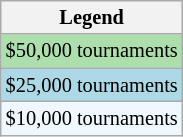<table class="wikitable" style="font-size:85%">
<tr>
<th>Legend</th>
</tr>
<tr style="background:#addfad;">
<td>$50,000 tournaments</td>
</tr>
<tr style="background:lightblue;">
<td>$25,000 tournaments</td>
</tr>
<tr style="background:#f0f8ff;">
<td>$10,000 tournaments</td>
</tr>
</table>
